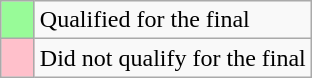<table class="wikitable">
<tr>
<td width=15px bgcolor="#98fb98"></td>
<td>Qualified for the final</td>
</tr>
<tr>
<td width=15px bgcolor=pink></td>
<td>Did not qualify for the final</td>
</tr>
</table>
